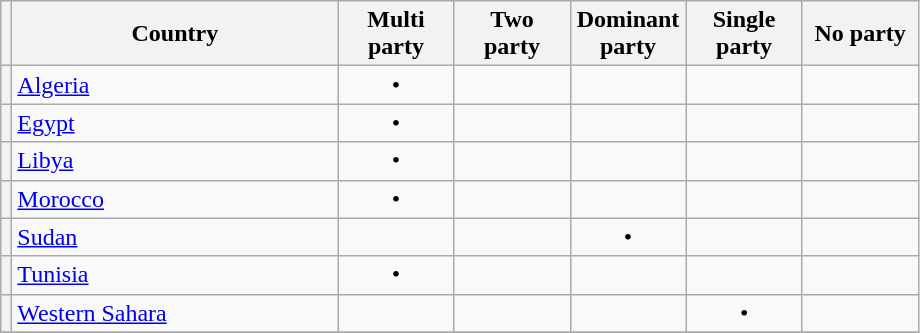<table class="wikitable" style="text-align:center">
<tr>
<th></th>
<th width="210">Country</th>
<th width="70">Multi party</th>
<th width="70">Two party</th>
<th width="70">Dominant party</th>
<th width="70">Single party</th>
<th width="70">No party</th>
</tr>
<tr>
<th></th>
<td style="text-align:left"><a href='#'>Algeria</a></td>
<td>•</td>
<td></td>
<td></td>
<td></td>
<td></td>
</tr>
<tr>
<th></th>
<td style="text-align:left"><a href='#'>Egypt</a></td>
<td>•</td>
<td></td>
<td></td>
<td></td>
<td></td>
</tr>
<tr>
<th></th>
<td style="text-align:left"><a href='#'>Libya</a></td>
<td>•</td>
<td></td>
<td></td>
<td></td>
<td></td>
</tr>
<tr>
<th></th>
<td style="text-align:left"><a href='#'>Morocco</a></td>
<td>•</td>
<td></td>
<td></td>
<td></td>
<td></td>
</tr>
<tr>
<th></th>
<td style="text-align:left"><a href='#'>Sudan</a></td>
<td></td>
<td></td>
<td>•</td>
<td></td>
<td></td>
</tr>
<tr>
<th></th>
<td style="text-align:left"><a href='#'>Tunisia</a></td>
<td>•</td>
<td></td>
<td></td>
<td></td>
<td></td>
</tr>
<tr>
<th></th>
<td style="text-align:left"><a href='#'>Western Sahara</a></td>
<td></td>
<td></td>
<td></td>
<td>•</td>
<td></td>
</tr>
<tr>
</tr>
</table>
